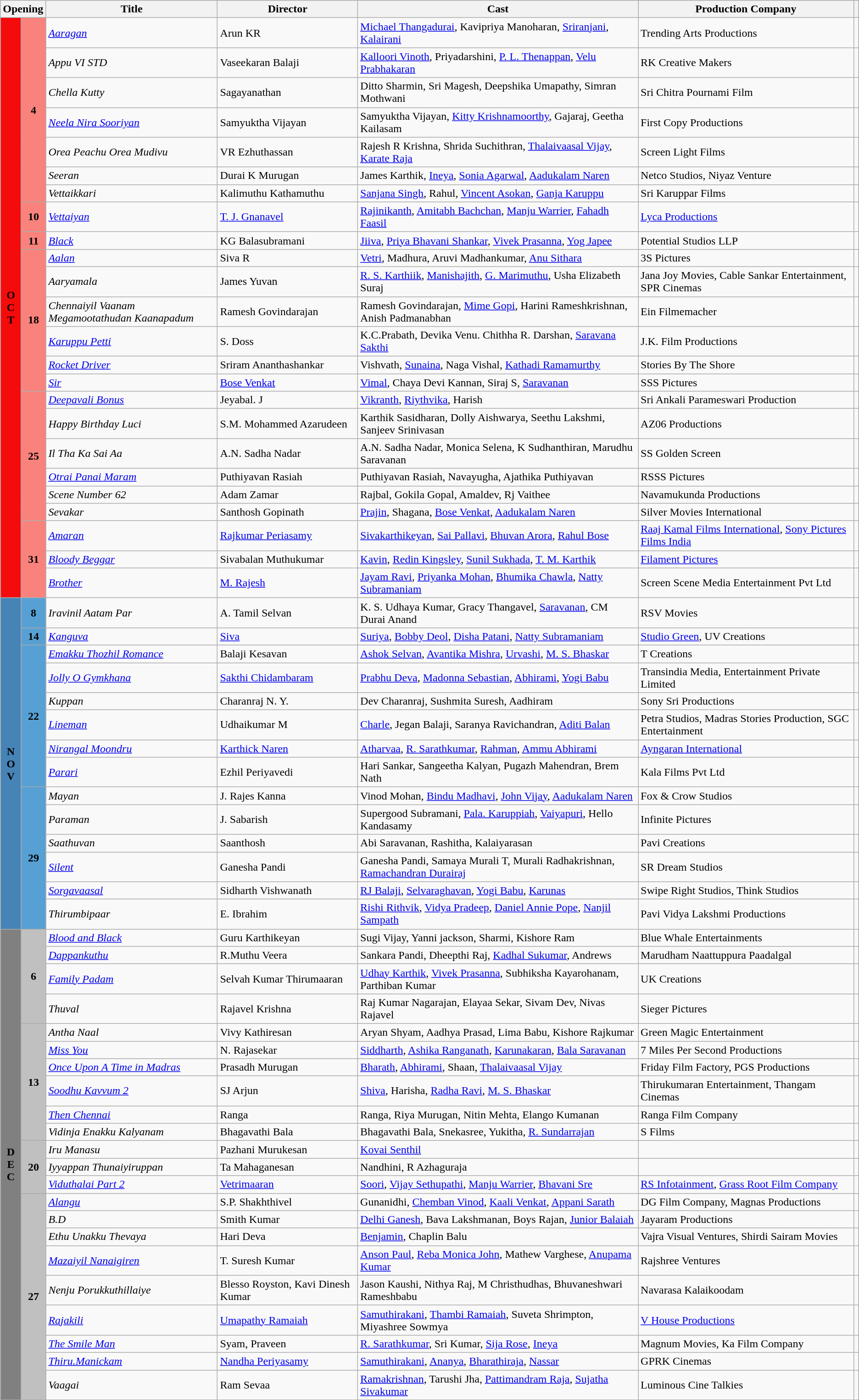<table class="wikitable sortable">
<tr>
<th colspan="2">Opening</th>
<th style="width:20%;">Title</th>
<th>Director</th>
<th>Cast</th>
<th>Production Company</th>
<th class="unsortable"></th>
</tr>
<tr>
<td rowspan="24" style="text-align:center; background:#f40b0b; textcolor:#000;"><strong>O<br>C<br>T</strong></td>
<td rowspan="7" style="text-align:center; background:#f9827c;"><strong>4</strong></td>
<td><em><a href='#'>Aaragan</a></em></td>
<td>Arun KR</td>
<td><a href='#'>Michael Thangadurai</a>, Kavipriya Manoharan, <a href='#'>Sriranjani</a>, <a href='#'>Kalairani</a></td>
<td>Trending Arts Productions</td>
<td style="text-align:center;"></td>
</tr>
<tr>
<td><em>Appu VI STD</em></td>
<td>Vaseekaran Balaji</td>
<td><a href='#'>Kalloori Vinoth</a>, Priyadarshini, <a href='#'>P. L. Thenappan</a>, <a href='#'>Velu Prabhakaran</a></td>
<td>RK Creative Makers</td>
<td style="text-align:center;"></td>
</tr>
<tr>
<td><em>Chella Kutty</em></td>
<td>Sagayanathan</td>
<td>Ditto Sharmin, Sri Magesh, Deepshika Umapathy, Simran Mothwani</td>
<td>Sri Chitra Pournami Film</td>
<td style="text-align:center;"></td>
</tr>
<tr>
<td><em><a href='#'>Neela Nira Sooriyan</a></em></td>
<td>Samyuktha Vijayan</td>
<td>Samyuktha Vijayan, <a href='#'>Kitty Krishnamoorthy</a>, Gajaraj, Geetha Kailasam</td>
<td>First Copy Productions</td>
<td style="text-align:center;"></td>
</tr>
<tr>
<td><em>Orea Peachu Orea Mudivu</em></td>
<td>VR Ezhuthassan</td>
<td>Rajesh R Krishna, Shrida Suchithran, <a href='#'>Thalaivaasal Vijay</a>, <a href='#'>Karate Raja</a></td>
<td>Screen Light Films</td>
<td style="text-align:center;"></td>
</tr>
<tr>
<td><em>Seeran</em></td>
<td>Durai K Murugan</td>
<td>James Karthik, <a href='#'>Ineya</a>, <a href='#'>Sonia Agarwal</a>, <a href='#'>Aadukalam Naren</a></td>
<td>Netco Studios, Niyaz Venture</td>
<td style="text-align:center;"></td>
</tr>
<tr>
<td><em>Vettaikkari</em></td>
<td>Kalimuthu Kathamuthu</td>
<td><a href='#'>Sanjana Singh</a>, Rahul, <a href='#'>Vincent Asokan</a>, <a href='#'>Ganja Karuppu</a></td>
<td>Sri Karuppar Films</td>
<td style="text-align:center;"></td>
</tr>
<tr>
<td rowspan="1" style="text-align:center; background:#f9827c;"><strong>10</strong></td>
<td><em><a href='#'>Vettaiyan</a></em></td>
<td><a href='#'>T. J. Gnanavel</a></td>
<td><a href='#'>Rajinikanth</a>, <a href='#'>Amitabh Bachchan</a>, <a href='#'>Manju Warrier</a>, <a href='#'>Fahadh Faasil</a></td>
<td><a href='#'>Lyca Productions</a></td>
<td style="text-align:center;"></td>
</tr>
<tr>
<td rowspan="1" style="text-align:center; background:#f9827c;"><strong>11</strong></td>
<td><em><a href='#'>Black</a></em></td>
<td>KG Balasubramani</td>
<td><a href='#'>Jiiva</a>, <a href='#'>Priya Bhavani Shankar</a>, <a href='#'>Vivek Prasanna</a>, <a href='#'>Yog Japee</a></td>
<td>Potential Studios LLP</td>
<td style="text-align:center;"></td>
</tr>
<tr>
<td rowspan="6" style="text-align:center; background:#f9827c;"><strong>18</strong></td>
<td><em><a href='#'>Aalan</a></em></td>
<td>Siva R</td>
<td><a href='#'>Vetri</a>, Madhura, Aruvi Madhankumar, <a href='#'>Anu Sithara</a></td>
<td>3S Pictures</td>
<td style="text-align:center;"></td>
</tr>
<tr>
<td><em>Aaryamala</em></td>
<td>James Yuvan</td>
<td><a href='#'>R. S. Karthiik</a>, <a href='#'>Manishajith</a>, <a href='#'>G. Marimuthu</a>, Usha Elizabeth Suraj</td>
<td>Jana Joy Movies, Cable Sankar Entertainment, SPR Cinemas</td>
<td style="text-align:center;"></td>
</tr>
<tr>
<td><em>Chennaiyil Vaanam Megamootathudan Kaanapadum</em></td>
<td>Ramesh Govindarajan</td>
<td>Ramesh Govindarajan, <a href='#'>Mime Gopi</a>, Harini Rameshkrishnan, Anish Padmanabhan</td>
<td>Ein Filmemacher</td>
<td></td>
</tr>
<tr>
<td><em><a href='#'>Karuppu Petti</a></em></td>
<td>S. Doss</td>
<td>K.C.Prabath, Devika Venu. Chithha R. Darshan, <a href='#'>Saravana Sakthi</a></td>
<td>J.K. Film Productions</td>
<td style="text-align:center;"></td>
</tr>
<tr>
<td><em><a href='#'>Rocket Driver</a></em></td>
<td>Sriram Ananthashankar</td>
<td>Vishvath, <a href='#'>Sunaina</a>, Naga Vishal, <a href='#'>Kathadi Ramamurthy</a></td>
<td>Stories By The Shore</td>
<td style="text-align:center;"></td>
</tr>
<tr>
<td><em><a href='#'>Sir</a></em></td>
<td><a href='#'>Bose Venkat</a></td>
<td><a href='#'>Vimal</a>, Chaya Devi Kannan, Siraj S, <a href='#'>Saravanan</a></td>
<td>SSS Pictures</td>
<td style="text-align:center;"></td>
</tr>
<tr>
<td rowspan="6" style="text-align:center; background:#f9827c;"><strong>25</strong></td>
<td><em><a href='#'>Deepavali Bonus</a></em></td>
<td>Jeyabal. J</td>
<td><a href='#'>Vikranth</a>, <a href='#'>Riythvika</a>, Harish</td>
<td>Sri Ankali Parameswari Production</td>
<td style="text-align:center;"></td>
</tr>
<tr>
<td><em>Happy Birthday Luci</em></td>
<td>S.M. Mohammed Azarudeen</td>
<td>Karthik Sasidharan, Dolly Aishwarya, Seethu Lakshmi, Sanjeev Srinivasan</td>
<td>AZ06 Productions</td>
<td style="text-align:center;"></td>
</tr>
<tr>
<td><em>Il Tha Ka Sai Aa</em></td>
<td>A.N. Sadha Nadar</td>
<td>A.N. Sadha Nadar, Monica Selena, K Sudhanthiran, Marudhu Saravanan</td>
<td>SS Golden Screen</td>
<td style="text-align:center;"></td>
</tr>
<tr>
<td><em><a href='#'>Otrai Panai Maram</a></em></td>
<td>Puthiyavan Rasiah</td>
<td>Puthiyavan Rasiah, Navayugha, Ajathika Puthiyavan</td>
<td>RSSS Pictures</td>
<td style="text-align:center;"></td>
</tr>
<tr>
<td><em>Scene Number 62</em></td>
<td>Adam Zamar</td>
<td>Rajbal, Gokila Gopal, Amaldev, Rj Vaithee</td>
<td>Navamukunda Productions</td>
<td style="text-align:center;"></td>
</tr>
<tr>
<td><em>Sevakar</em></td>
<td>Santhosh Gopinath</td>
<td><a href='#'>Prajin</a>, Shagana, <a href='#'>Bose Venkat</a>, <a href='#'>Aadukalam Naren</a></td>
<td>Silver Movies International</td>
<td style="text-align:center;"></td>
</tr>
<tr>
<td rowspan="3" style="text-align:center; background:#f9827c;"><strong>31</strong></td>
<td><em><a href='#'>Amaran</a></em></td>
<td><a href='#'>Rajkumar Periasamy</a></td>
<td><a href='#'>Sivakarthikeyan</a>, <a href='#'>Sai Pallavi</a>, <a href='#'>Bhuvan Arora</a>, <a href='#'>Rahul Bose</a></td>
<td><a href='#'>Raaj Kamal Films International</a>, <a href='#'>Sony Pictures Films India</a></td>
<td style="text-align:center;"></td>
</tr>
<tr>
<td><em><a href='#'>Bloody Beggar</a></em></td>
<td>Sivabalan Muthukumar</td>
<td><a href='#'>Kavin</a>, <a href='#'>Redin Kingsley</a>, <a href='#'>Sunil Sukhada</a>, <a href='#'>T. M. Karthik</a></td>
<td><a href='#'>Filament Pictures</a></td>
<td style="text-align:center;"></td>
</tr>
<tr>
<td><em><a href='#'>Brother</a></em></td>
<td><a href='#'>M. Rajesh</a></td>
<td><a href='#'>Jayam Ravi</a>, <a href='#'>Priyanka Mohan</a>, <a href='#'>Bhumika Chawla</a>, <a href='#'>Natty Subramaniam</a></td>
<td>Screen Scene Media Entertainment Pvt Ltd</td>
<td style="text-align:center;"></td>
</tr>
<tr>
<td rowspan="14" style="text-align:center; background:#4683B7; textcolor:#000;"><strong>N<br>O<br>V</strong></td>
<td rowspan="1" style="text-align:center;background:#57A0D3;"><strong>8</strong></td>
<td><em>Iravinil Aatam Par</em></td>
<td>A. Tamil Selvan</td>
<td>K. S. Udhaya Kumar, Gracy Thangavel, <a href='#'>Saravanan</a>, CM Durai Anand</td>
<td>RSV Movies</td>
<td style="text-align:center;"></td>
</tr>
<tr>
<td rowspan="1" style="text-align:center;background:#57A0D3;"><strong>14</strong></td>
<td><em><a href='#'>Kanguva</a></em></td>
<td><a href='#'>Siva</a></td>
<td><a href='#'>Suriya</a>, <a href='#'>Bobby Deol</a>, <a href='#'>Disha Patani</a>, <a href='#'>Natty Subramaniam</a></td>
<td><a href='#'>Studio Green</a>, UV Creations</td>
<td style="text-align:center;"></td>
</tr>
<tr>
<td rowspan="6" style="text-align:center;background:#57A0D3;"><strong>22</strong></td>
<td><em><a href='#'>Emakku Thozhil Romance</a></em></td>
<td>Balaji Kesavan</td>
<td><a href='#'>Ashok Selvan</a>, <a href='#'>Avantika Mishra</a>, <a href='#'>Urvashi</a>, <a href='#'>M. S. Bhaskar</a></td>
<td>T Creations</td>
<td style="text-align:center;"></td>
</tr>
<tr>
<td><em><a href='#'>Jolly O Gymkhana</a></em></td>
<td><a href='#'>Sakthi Chidambaram</a></td>
<td><a href='#'>Prabhu Deva</a>, <a href='#'>Madonna Sebastian</a>, <a href='#'>Abhirami</a>, <a href='#'>Yogi Babu</a></td>
<td>Transindia Media, Entertainment Private Limited</td>
<td style="text-align:center;"></td>
</tr>
<tr>
<td><em>Kuppan</em></td>
<td>Charanraj N. Y.</td>
<td>Dev Charanraj, Sushmita Suresh, Aadhiram</td>
<td>Sony Sri Productions</td>
<td style="text-align:center;"></td>
</tr>
<tr>
<td><em><a href='#'>Lineman</a></em></td>
<td>Udhaikumar M</td>
<td><a href='#'>Charle</a>, Jegan Balaji, Saranya Ravichandran, <a href='#'>Aditi Balan</a></td>
<td>Petra Studios, Madras Stories Production, SGC Entertainment</td>
<td style="text-align:center;"></td>
</tr>
<tr>
<td><em><a href='#'>Nirangal Moondru</a></em></td>
<td><a href='#'>Karthick Naren</a></td>
<td><a href='#'>Atharvaa</a>, <a href='#'>R. Sarathkumar</a>, <a href='#'>Rahman</a>, <a href='#'>Ammu Abhirami</a></td>
<td><a href='#'>Ayngaran International</a></td>
<td style="text-align:center;"></td>
</tr>
<tr>
<td><em><a href='#'>Parari</a></em></td>
<td>Ezhil Periyavedi</td>
<td>Hari Sankar, Sangeetha Kalyan, Pugazh Mahendran, Brem Nath</td>
<td>Kala Films Pvt Ltd</td>
<td style="text-align:center;"></td>
</tr>
<tr>
<td rowspan="6" style="text-align:center;background:#57A0D3;"><strong>29</strong></td>
<td><em>Mayan</em></td>
<td>J. Rajes Kanna</td>
<td>Vinod Mohan, <a href='#'>Bindu Madhavi</a>, <a href='#'>John Vijay</a>, <a href='#'>Aadukalam Naren</a></td>
<td>Fox & Crow Studios</td>
<td style="text-align:center;"></td>
</tr>
<tr>
<td><em>Paraman</em></td>
<td>J. Sabarish</td>
<td>Supergood Subramani, <a href='#'>Pala. Karuppiah</a>, <a href='#'>Vaiyapuri</a>, Hello Kandasamy</td>
<td>Infinite Pictures</td>
<td style="text-align:center;"></td>
</tr>
<tr>
<td><em>Saathuvan</em></td>
<td>Saanthosh</td>
<td>Abi Saravanan, Rashitha, Kalaiyarasan</td>
<td>Pavi Creations</td>
<td style="text-align:center;"></td>
</tr>
<tr>
<td><em><a href='#'>Silent</a></em></td>
<td>Ganesha Pandi</td>
<td>Ganesha Pandi, Samaya Murali T, Murali Radhakrishnan, <a href='#'>Ramachandran Durairaj</a></td>
<td>SR Dream Studios</td>
<td style="text-align:center;"></td>
</tr>
<tr>
<td><em><a href='#'>Sorgavaasal</a></em></td>
<td>Sidharth Vishwanath</td>
<td><a href='#'>RJ Balaji</a>, <a href='#'>Selvaraghavan</a>, <a href='#'>Yogi Babu</a>, <a href='#'>Karunas</a></td>
<td>Swipe Right Studios, Think Studios</td>
<td style="text-align:center;"></td>
</tr>
<tr>
<td><em>Thirumbipaar</em></td>
<td>E. Ibrahim</td>
<td><a href='#'>Rishi Rithvik</a>, <a href='#'>Vidya Pradeep</a>, <a href='#'>Daniel Annie Pope</a>, <a href='#'>Nanjil Sampath</a></td>
<td>Pavi Vidya Lakshmi Productions</td>
<td style="text-align:center;"></td>
</tr>
<tr>
<td rowspan="22" style="text-align:center; background:#808080; textcolor:#000;"><strong>D<br>E<br>C</strong></td>
<td rowspan="4" style="text-align:center; textcolor:#000;background:#C0C0C0;"><strong>6</strong></td>
<td><em><a href='#'>Blood and Black</a></em></td>
<td>Guru Karthikeyan</td>
<td>Sugi Vijay, Yanni jackson, Sharmi, Kishore Ram</td>
<td>Blue Whale Entertainments</td>
<td style="text-align:center;"></td>
</tr>
<tr>
<td><em><a href='#'>Dappankuthu</a></em></td>
<td>R.Muthu Veera</td>
<td>Sankara Pandi, Dheepthi Raj, <a href='#'>Kadhal Sukumar</a>, Andrews</td>
<td>Marudham Naattuppura Paadalgal</td>
<td style="text-align:center;"></td>
</tr>
<tr>
<td><em><a href='#'>Family Padam</a></em></td>
<td>Selvah Kumar Thirumaaran</td>
<td><a href='#'>Udhay Karthik</a>, <a href='#'>Vivek Prasanna</a>, Subhiksha Kayarohanam, Parthiban Kumar</td>
<td>UK Creations</td>
<td style="text-align:center;"></td>
</tr>
<tr>
<td><em>Thuval</em></td>
<td>Rajavel Krishna</td>
<td>Raj Kumar Nagarajan, Elayaa Sekar, Sivam Dev, Nivas Rajavel</td>
<td>Sieger Pictures</td>
<td style="text-align:center;"></td>
</tr>
<tr>
<td rowspan="6" style="text-align:center; textcolor:#000;background:#C0C0C0;"><strong>13</strong></td>
<td><em>Antha Naal</em></td>
<td>Vivy Kathiresan</td>
<td>Aryan Shyam, Aadhya Prasad, Lima Babu, Kishore Rajkumar</td>
<td>Green Magic Entertainment</td>
<td style="text-align:center;"></td>
</tr>
<tr>
<td><em><a href='#'>Miss You</a></em></td>
<td>N. Rajasekar</td>
<td><a href='#'>Siddharth</a>, <a href='#'>Ashika Ranganath</a>, <a href='#'>Karunakaran</a>, <a href='#'>Bala Saravanan</a></td>
<td>7 Miles Per Second Productions</td>
<td style="text-align:center;"></td>
</tr>
<tr>
<td><em><a href='#'>Once Upon A Time in Madras</a></em></td>
<td>Prasadh Murugan</td>
<td><a href='#'>Bharath</a>, <a href='#'>Abhirami</a>, Shaan, <a href='#'>Thalaivaasal Vijay</a></td>
<td>Friday Film Factory, PGS Productions</td>
<td style="text-align:center;"></td>
</tr>
<tr>
<td><em><a href='#'>Soodhu Kavvum 2</a></em></td>
<td>SJ Arjun</td>
<td><a href='#'>Shiva</a>, Harisha, <a href='#'>Radha Ravi</a>, <a href='#'>M. S. Bhaskar</a></td>
<td>Thirukumaran Entertainment, Thangam Cinemas</td>
<td style="text-align:center;"></td>
</tr>
<tr>
<td><em><a href='#'>Then Chennai</a></em></td>
<td>Ranga</td>
<td>Ranga, Riya Murugan, Nitin Mehta, Elango Kumanan</td>
<td>Ranga Film Company</td>
<td style="text-align:center;"></td>
</tr>
<tr>
<td><em>Vidinja Enakku Kalyanam</em></td>
<td>Bhagavathi Bala</td>
<td>Bhagavathi Bala, Snekasree, Yukitha, <a href='#'>R. Sundarrajan</a></td>
<td>S Films</td>
<td style="text-align:center;"></td>
</tr>
<tr>
<td rowspan="3" style="text-align:center; textcolor:#000;background:#C0C0C0;"><strong>20</strong></td>
<td><em>Iru Manasu</em></td>
<td>Pazhani Murukesan</td>
<td><a href='#'>Kovai Senthil</a></td>
<td></td>
<td style="text-align:center;"></td>
</tr>
<tr>
<td><em>Iyyappan Thunaiyiruppan</em></td>
<td>Ta Mahaganesan</td>
<td>Nandhini, R Azhaguraja</td>
<td></td>
<td style="text-align:center;"></td>
</tr>
<tr>
<td><em><a href='#'>Viduthalai Part 2</a></em></td>
<td><a href='#'>Vetrimaaran</a></td>
<td><a href='#'>Soori</a>, <a href='#'>Vijay Sethupathi</a>, <a href='#'>Manju Warrier</a>, <a href='#'>Bhavani Sre</a></td>
<td><a href='#'>RS Infotainment</a>, <a href='#'>Grass Root Film Company</a></td>
<td style="text-align:center;"></td>
</tr>
<tr>
<td rowspan="9" style="text-align:center; textcolor:#000;background:#C0C0C0;"><strong>27</strong></td>
<td><em><a href='#'>Alangu</a></em></td>
<td>S.P. Shakhthivel</td>
<td>Gunanidhi, <a href='#'>Chemban Vinod</a>, <a href='#'>Kaali Venkat</a>, <a href='#'>Appani Sarath</a></td>
<td>DG Film Company, Magnas Productions</td>
<td style="text-align:center;"></td>
</tr>
<tr>
<td><em>B.D</em></td>
<td>Smith Kumar</td>
<td><a href='#'>Delhi Ganesh</a>, Bava Lakshmanan, Boys Rajan, <a href='#'>Junior Balaiah</a></td>
<td>Jayaram Productions</td>
<td style="text-align:center;"></td>
</tr>
<tr>
<td><em>Ethu Unakku Thevaya</em></td>
<td>Hari Deva</td>
<td><a href='#'>Benjamin</a>, Chaplin Balu</td>
<td>Vajra Visual Ventures, Shirdi Sairam Movies</td>
<td style="text-align:center;"></td>
</tr>
<tr>
<td><em><a href='#'>Mazaiyil Nanaigiren</a></em></td>
<td>T. Suresh Kumar</td>
<td><a href='#'>Anson Paul</a>, <a href='#'>Reba Monica John</a>, Mathew Varghese, <a href='#'>Anupama Kumar</a></td>
<td>Rajshree Ventures</td>
<td style="text-align:center;"></td>
</tr>
<tr>
<td><em>Nenju Porukkuthillaiye</em></td>
<td>Blesso Royston, Kavi Dinesh Kumar</td>
<td>Jason Kaushi, Nithya Raj, M Christhudhas, Bhuvaneshwari Rameshbabu</td>
<td>Navarasa Kalaikoodam</td>
<td style="text-align:center;"></td>
</tr>
<tr>
<td><em><a href='#'>Rajakili</a></em></td>
<td><a href='#'>Umapathy Ramaiah</a></td>
<td><a href='#'>Samuthirakani</a>, <a href='#'>Thambi Ramaiah</a>, Suveta Shrimpton, Miyashree Sowmya</td>
<td><a href='#'>V House Productions</a></td>
<td style="text-align:center;"></td>
</tr>
<tr>
<td><em><a href='#'>The Smile Man</a></em></td>
<td>Syam, Praveen</td>
<td><a href='#'>R. Sarathkumar</a>, Sri Kumar, <a href='#'>Sija Rose</a>, <a href='#'>Ineya</a></td>
<td>Magnum Movies, Ka Film Company</td>
<td style="text-align:center;"></td>
</tr>
<tr>
<td><em><a href='#'>Thiru.Manickam</a></em></td>
<td><a href='#'>Nandha Periyasamy</a></td>
<td><a href='#'>Samuthirakani</a>, <a href='#'>Ananya</a>, <a href='#'>Bharathiraja</a>, <a href='#'>Nassar</a></td>
<td>GPRK Cinemas</td>
<td style="text-align:center;"></td>
</tr>
<tr>
<td><em>Vaagai</em></td>
<td>Ram Sevaa</td>
<td><a href='#'>Ramakrishnan</a>, Tarushi Jha, <a href='#'>Pattimandram Raja</a>, <a href='#'>Sujatha Sivakumar</a></td>
<td>Luminous Cine Talkies</td>
<td style="text-align:center;"></td>
</tr>
<tr>
</tr>
</table>
